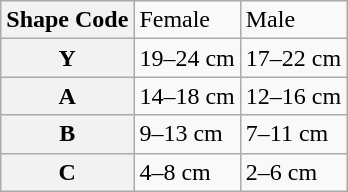<table class="wikitable">
<tr>
<th>Shape Code</th>
<td>Female</td>
<td>Male</td>
</tr>
<tr>
<th>Y</th>
<td>19–24 cm</td>
<td>17–22 cm</td>
</tr>
<tr>
<th>A</th>
<td>14–18 cm</td>
<td>12–16 cm</td>
</tr>
<tr>
<th>B</th>
<td>9–13 cm</td>
<td>7–11 cm</td>
</tr>
<tr>
<th>C</th>
<td>4–8 cm</td>
<td>2–6 cm</td>
</tr>
</table>
